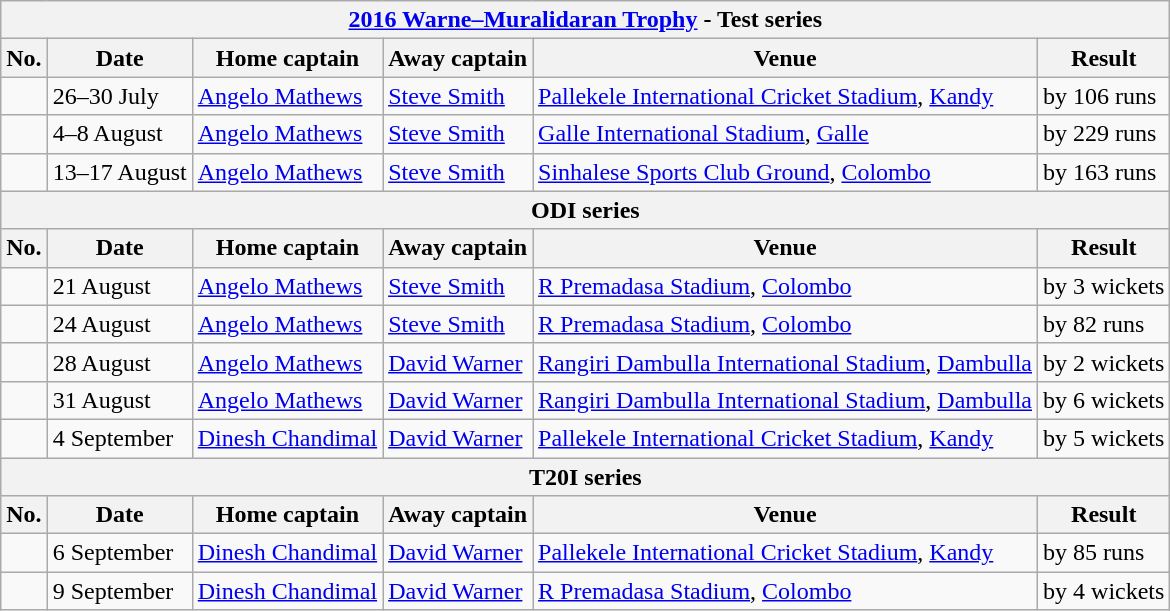<table class="wikitable">
<tr>
<th colspan="6"><a href='#'>2016 Warne–Muralidaran Trophy</a> - Test series</th>
</tr>
<tr>
<th>No.</th>
<th>Date</th>
<th>Home captain</th>
<th>Away captain</th>
<th>Venue</th>
<th>Result</th>
</tr>
<tr>
<td></td>
<td>26–30 July</td>
<td><a href='#'>Angelo Mathews</a></td>
<td><a href='#'>Steve Smith</a></td>
<td><a href='#'>Pallekele International Cricket Stadium</a>, <a href='#'>Kandy</a></td>
<td> by 106 runs</td>
</tr>
<tr>
<td></td>
<td>4–8 August</td>
<td><a href='#'>Angelo Mathews</a></td>
<td><a href='#'>Steve Smith</a></td>
<td><a href='#'>Galle International Stadium</a>, <a href='#'>Galle</a></td>
<td> by 229 runs</td>
</tr>
<tr>
<td></td>
<td>13–17 August</td>
<td><a href='#'>Angelo Mathews</a></td>
<td><a href='#'>Steve Smith</a></td>
<td><a href='#'>Sinhalese Sports Club Ground</a>, <a href='#'>Colombo</a></td>
<td> by 163 runs</td>
</tr>
<tr>
<th colspan="6">ODI series</th>
</tr>
<tr>
<th>No.</th>
<th>Date</th>
<th>Home captain</th>
<th>Away captain</th>
<th>Venue</th>
<th>Result</th>
</tr>
<tr>
<td></td>
<td>21 August</td>
<td><a href='#'>Angelo Mathews</a></td>
<td><a href='#'>Steve Smith</a></td>
<td><a href='#'>R Premadasa Stadium</a>, <a href='#'>Colombo</a></td>
<td> by 3 wickets</td>
</tr>
<tr>
<td></td>
<td>24 August</td>
<td><a href='#'>Angelo Mathews</a></td>
<td><a href='#'>Steve Smith</a></td>
<td><a href='#'>R Premadasa Stadium</a>, <a href='#'>Colombo</a></td>
<td> by 82 runs</td>
</tr>
<tr>
<td></td>
<td>28 August</td>
<td><a href='#'>Angelo Mathews</a></td>
<td><a href='#'>David Warner</a></td>
<td><a href='#'>Rangiri Dambulla International Stadium</a>, <a href='#'>Dambulla</a></td>
<td> by 2 wickets</td>
</tr>
<tr>
<td></td>
<td>31 August</td>
<td><a href='#'>Angelo Mathews</a></td>
<td><a href='#'>David Warner</a></td>
<td><a href='#'>Rangiri Dambulla International Stadium</a>, <a href='#'>Dambulla</a></td>
<td> by 6 wickets</td>
</tr>
<tr>
<td></td>
<td>4 September</td>
<td><a href='#'>Dinesh Chandimal</a></td>
<td><a href='#'>David Warner</a></td>
<td><a href='#'>Pallekele International Cricket Stadium</a>, <a href='#'>Kandy</a></td>
<td> by 5 wickets</td>
</tr>
<tr>
<th colspan="6">T20I series</th>
</tr>
<tr>
<th>No.</th>
<th>Date</th>
<th>Home captain</th>
<th>Away captain</th>
<th>Venue</th>
<th>Result</th>
</tr>
<tr>
<td></td>
<td>6 September</td>
<td><a href='#'>Dinesh Chandimal</a></td>
<td><a href='#'>David Warner</a></td>
<td><a href='#'>Pallekele International Cricket Stadium</a>, <a href='#'>Kandy</a></td>
<td> by 85 runs</td>
</tr>
<tr>
<td></td>
<td>9 September</td>
<td><a href='#'>Dinesh Chandimal</a></td>
<td><a href='#'>David Warner</a></td>
<td><a href='#'>R Premadasa Stadium</a>, <a href='#'>Colombo</a></td>
<td> by 4 wickets</td>
</tr>
</table>
